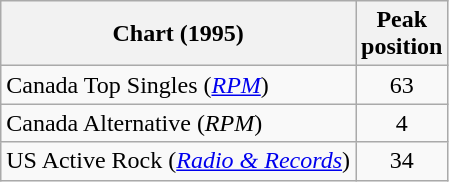<table class="wikitable sortable">
<tr>
<th>Chart (1995)</th>
<th>Peak<br>position</th>
</tr>
<tr>
<td>Canada Top Singles (<em><a href='#'>RPM</a></em>)</td>
<td align="center">63</td>
</tr>
<tr>
<td>Canada Alternative (<em>RPM</em>)</td>
<td align="center">4</td>
</tr>
<tr>
<td>US Active Rock (<em><a href='#'>Radio & Records</a></em>)</td>
<td align="center">34</td>
</tr>
</table>
